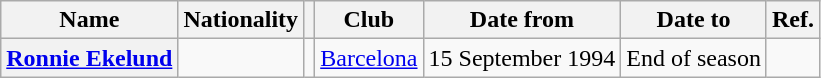<table class="wikitable plainrowheaders">
<tr>
<th scope="col">Name</th>
<th scope="col">Nationality</th>
<th scope="col"></th>
<th scope="col">Club</th>
<th scope="col">Date from</th>
<th scope="col">Date to</th>
<th scope="col">Ref.</th>
</tr>
<tr>
<th scope="row"><a href='#'>Ronnie Ekelund</a></th>
<td></td>
<td align="center"></td>
<td> <a href='#'>Barcelona</a></td>
<td>15 September 1994</td>
<td>End of season</td>
<td align="center"></td>
</tr>
</table>
